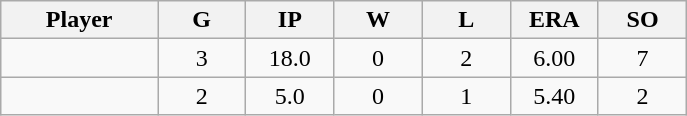<table class="wikitable sortable">
<tr>
<th bgcolor="#DDDDFF" width="16%">Player</th>
<th bgcolor="#DDDDFF" width="9%">G</th>
<th bgcolor="#DDDDFF" width="9%">IP</th>
<th bgcolor="#DDDDFF" width="9%">W</th>
<th bgcolor="#DDDDFF" width="9%">L</th>
<th bgcolor="#DDDDFF" width="9%">ERA</th>
<th bgcolor="#DDDDFF" width="9%">SO</th>
</tr>
<tr align="center">
<td></td>
<td>3</td>
<td>18.0</td>
<td>0</td>
<td>2</td>
<td>6.00</td>
<td>7</td>
</tr>
<tr align="center">
<td></td>
<td>2</td>
<td>5.0</td>
<td>0</td>
<td>1</td>
<td>5.40</td>
<td>2</td>
</tr>
</table>
